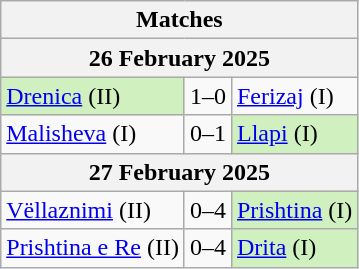<table class="wikitable">
<tr>
<th colspan="3">Matches</th>
</tr>
<tr>
<th colspan="3">26 February 2025</th>
</tr>
<tr>
<td style="background:#d0f0c0;"><a href='#'>Drenica</a> (II)</td>
<td align="center">1–0</td>
<td><a href='#'>Ferizaj</a> (I)</td>
</tr>
<tr>
<td><a href='#'>Malisheva</a> (I)</td>
<td align="center">0–1</td>
<td style="background:#d0f0c0;"><a href='#'>Llapi</a> (I)</td>
</tr>
<tr>
<th colspan="3">27 February 2025</th>
</tr>
<tr>
<td><a href='#'>Vëllaznimi</a> (II)</td>
<td align="center">0–4</td>
<td style="background:#d0f0c0;"><a href='#'>Prishtina</a> (I)</td>
</tr>
<tr>
<td><a href='#'>Prishtina e Re</a> (II)</td>
<td align="center">0–4</td>
<td style="background:#d0f0c0;"><a href='#'>Drita</a> (I)</td>
</tr>
</table>
